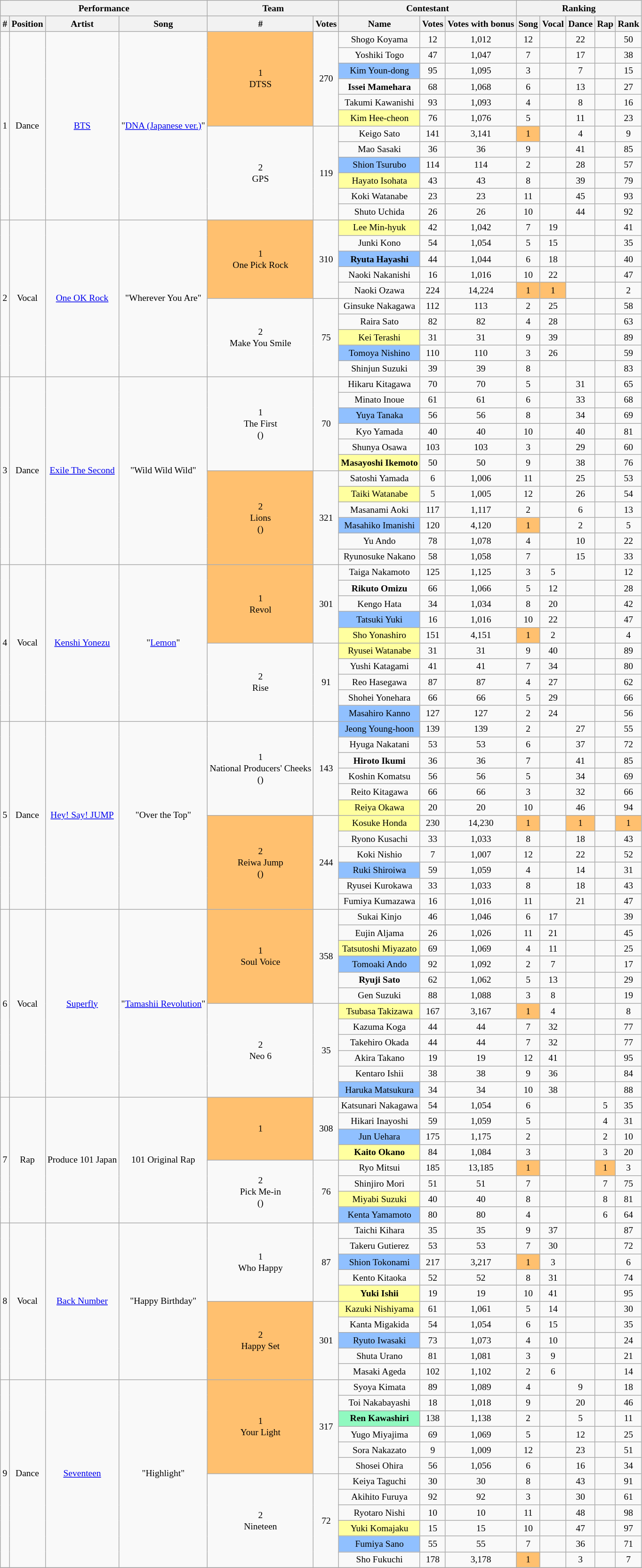<table class="wikitable sortable" style="text-align:center; font-size: small;">
<tr>
<th colspan="4">Performance</th>
<th colspan="2">Team</th>
<th colspan="3">Contestant</th>
<th colspan="5">Ranking</th>
</tr>
<tr>
<th>#</th>
<th class="unsortable">Position</th>
<th class="unsortable">Artist</th>
<th class="unsortable">Song</th>
<th>#</th>
<th class="unsortable">Votes</th>
<th>Name</th>
<th>Votes</th>
<th>Votes with bonus</th>
<th>Song</th>
<th>Vocal</th>
<th>Dance</th>
<th>Rap</th>
<th>Rank</th>
</tr>
<tr>
<td rowspan="12">1</td>
<td rowspan="12">Dance</td>
<td rowspan="12"><a href='#'>BTS</a></td>
<td rowspan="12">"<a href='#'>DNA (Japanese ver.)</a>"</td>
<td rowspan="6" style="background:#FFC06F;">1<br>DTSS</td>
<td rowspan="6">270</td>
<td>Shogo Koyama</td>
<td>12</td>
<td>1,012</td>
<td>12</td>
<td></td>
<td>22</td>
<td></td>
<td>50</td>
</tr>
<tr>
<td>Yoshiki Togo</td>
<td>47</td>
<td>1,047</td>
<td>7</td>
<td></td>
<td>17</td>
<td></td>
<td>38</td>
</tr>
<tr>
<td style="background:#90C0FF;">Kim Youn-dong</td>
<td>95</td>
<td>1,095</td>
<td>3</td>
<td></td>
<td>7</td>
<td></td>
<td>15</td>
</tr>
<tr>
<td><strong>Issei Mamehara</strong></td>
<td>68</td>
<td>1,068</td>
<td>6</td>
<td></td>
<td>13</td>
<td></td>
<td>27</td>
</tr>
<tr>
<td>Takumi Kawanishi</td>
<td>93</td>
<td>1,093</td>
<td>4</td>
<td></td>
<td>8</td>
<td></td>
<td>16</td>
</tr>
<tr>
<td style="background:#FFFF9F;">Kim Hee-cheon</td>
<td>76</td>
<td>1,076</td>
<td>5</td>
<td></td>
<td>11</td>
<td></td>
<td>23</td>
</tr>
<tr>
<td rowspan="6">2<br>GPS</td>
<td rowspan="6">119</td>
<td>Keigo Sato</td>
<td>141</td>
<td>3,141</td>
<td style="background:#FFC06F;">1</td>
<td></td>
<td>4</td>
<td></td>
<td>9</td>
</tr>
<tr>
<td>Mao Sasaki</td>
<td>36</td>
<td>36</td>
<td>9</td>
<td></td>
<td>41</td>
<td></td>
<td>85</td>
</tr>
<tr>
<td style="background:#90C0FF;">Shion Tsurubo</td>
<td>114</td>
<td>114</td>
<td>2</td>
<td></td>
<td>28</td>
<td></td>
<td>57</td>
</tr>
<tr>
<td style="background:#FFFF9F;">Hayato Isohata</td>
<td>43</td>
<td>43</td>
<td>8</td>
<td></td>
<td>39</td>
<td></td>
<td>79</td>
</tr>
<tr>
<td>Koki Watanabe</td>
<td>23</td>
<td>23</td>
<td>11</td>
<td></td>
<td>45</td>
<td></td>
<td>93</td>
</tr>
<tr>
<td>Shuto Uchida</td>
<td>26</td>
<td>26</td>
<td>10</td>
<td></td>
<td>44</td>
<td></td>
<td>92</td>
</tr>
<tr>
<td rowspan="10">2</td>
<td rowspan="10">Vocal</td>
<td rowspan="10"><a href='#'>One OK Rock</a></td>
<td rowspan="10">"Wherever You Are"</td>
<td rowspan="5" style="background:#FFC06F;">1<br>One Pick Rock</td>
<td rowspan="5">310</td>
<td style="background:#FFFF9F;">Lee Min-hyuk</td>
<td>42</td>
<td>1,042</td>
<td>7</td>
<td>19</td>
<td></td>
<td></td>
<td>41</td>
</tr>
<tr>
<td>Junki Kono</td>
<td>54</td>
<td>1,054</td>
<td>5</td>
<td>15</td>
<td></td>
<td></td>
<td>35</td>
</tr>
<tr>
<td style="background:#90C0FF;"><strong>Ryuta Hayashi</strong></td>
<td>44</td>
<td>1,044</td>
<td>6</td>
<td>18</td>
<td></td>
<td></td>
<td>40</td>
</tr>
<tr>
<td>Naoki Nakanishi</td>
<td>16</td>
<td>1,016</td>
<td>10</td>
<td>22</td>
<td></td>
<td></td>
<td>47</td>
</tr>
<tr>
<td>Naoki Ozawa</td>
<td>224</td>
<td>14,224</td>
<td style="background:#FFC06F;">1</td>
<td style="background:#FFC06F;">1</td>
<td></td>
<td></td>
<td>2</td>
</tr>
<tr>
<td rowspan="5">2<br>Make You Smile</td>
<td rowspan="5">75</td>
<td>Ginsuke Nakagawa</td>
<td>112</td>
<td>113</td>
<td>2</td>
<td>25</td>
<td></td>
<td></td>
<td>58</td>
</tr>
<tr>
<td>Raira Sato</td>
<td>82</td>
<td>82</td>
<td>4</td>
<td>28</td>
<td></td>
<td></td>
<td>63</td>
</tr>
<tr>
<td style="background:#FFFF9F;">Kei Terashi</td>
<td>31</td>
<td>31</td>
<td>9</td>
<td>39</td>
<td></td>
<td></td>
<td>89</td>
</tr>
<tr>
<td style="background:#90C0FF;">Tomoya Nishino</td>
<td>110</td>
<td>110</td>
<td>3</td>
<td>26</td>
<td></td>
<td></td>
<td>59</td>
</tr>
<tr>
<td>Shinjun Suzuki</td>
<td>39</td>
<td>39</td>
<td>8</td>
<td></td>
<td></td>
<td></td>
<td>83</td>
</tr>
<tr>
<td rowspan="12">3</td>
<td rowspan="12">Dance</td>
<td rowspan="12"><a href='#'>Exile The Second</a></td>
<td rowspan="12">"Wild Wild Wild"</td>
<td rowspan="6">1<br>The First<br>()</td>
<td rowspan="6">70</td>
<td>Hikaru Kitagawa</td>
<td>70</td>
<td>70</td>
<td>5</td>
<td></td>
<td>31</td>
<td></td>
<td>65</td>
</tr>
<tr>
<td>Minato Inoue</td>
<td>61</td>
<td>61</td>
<td>6</td>
<td></td>
<td>33</td>
<td></td>
<td>68</td>
</tr>
<tr>
<td style="background:#90C0FF;">Yuya Tanaka</td>
<td>56</td>
<td>56</td>
<td>8</td>
<td></td>
<td>34</td>
<td></td>
<td>69</td>
</tr>
<tr>
<td>Kyo Yamada</td>
<td>40</td>
<td>40</td>
<td>10</td>
<td></td>
<td>40</td>
<td></td>
<td>81</td>
</tr>
<tr>
<td>Shunya Osawa</td>
<td>103</td>
<td>103</td>
<td>3</td>
<td></td>
<td>29</td>
<td></td>
<td>60</td>
</tr>
<tr>
<td style="background:#FFFF9F;"><strong>Masayoshi Ikemoto</strong></td>
<td>50</td>
<td>50</td>
<td>9</td>
<td></td>
<td>38</td>
<td></td>
<td>76</td>
</tr>
<tr>
<td rowspan="6" style="background:#FFC06F;">2<br>Lions<br>()</td>
<td rowspan="6">321</td>
<td>Satoshi Yamada</td>
<td>6</td>
<td>1,006</td>
<td>11</td>
<td></td>
<td>25</td>
<td></td>
<td>53</td>
</tr>
<tr>
<td style="background:#FFFF9F;">Taiki Watanabe</td>
<td>5</td>
<td>1,005</td>
<td>12</td>
<td></td>
<td>26</td>
<td></td>
<td>54</td>
</tr>
<tr>
<td>Masanami Aoki</td>
<td>117</td>
<td>1,117</td>
<td>2</td>
<td></td>
<td>6</td>
<td></td>
<td>13</td>
</tr>
<tr>
<td style="background:#90C0FF;">Masahiko Imanishi</td>
<td>120</td>
<td>4,120</td>
<td style="background:#FFC06F;">1</td>
<td></td>
<td>2</td>
<td></td>
<td>5</td>
</tr>
<tr>
<td>Yu Ando</td>
<td>78</td>
<td>1,078</td>
<td>4</td>
<td></td>
<td>10</td>
<td></td>
<td>22</td>
</tr>
<tr>
<td>Ryunosuke Nakano</td>
<td>58</td>
<td>1,058</td>
<td>7</td>
<td></td>
<td>15</td>
<td></td>
<td>33</td>
</tr>
<tr>
<td rowspan="10">4</td>
<td rowspan="10">Vocal</td>
<td rowspan="10"><a href='#'>Kenshi Yonezu</a></td>
<td rowspan="10">"<a href='#'>Lemon</a>"</td>
<td rowspan="5" style="background:#FFC06F;">1<br>Revol</td>
<td rowspan="5">301</td>
<td>Taiga Nakamoto</td>
<td>125</td>
<td>1,125</td>
<td>3</td>
<td>5</td>
<td></td>
<td></td>
<td>12</td>
</tr>
<tr>
<td><strong>Rikuto Omizu</strong></td>
<td>66</td>
<td>1,066</td>
<td>5</td>
<td>12</td>
<td></td>
<td></td>
<td>28</td>
</tr>
<tr>
<td>Kengo Hata</td>
<td>34</td>
<td>1,034</td>
<td>8</td>
<td>20</td>
<td></td>
<td></td>
<td>42</td>
</tr>
<tr>
<td style="background:#90C0FF;">Tatsuki Yuki</td>
<td>16</td>
<td>1,016</td>
<td>10</td>
<td>22</td>
<td></td>
<td></td>
<td>47</td>
</tr>
<tr>
<td style="background:#FFFF9F;">Sho Yonashiro</td>
<td>151</td>
<td>4,151</td>
<td style="background:#FFC06F;">1</td>
<td>2</td>
<td></td>
<td></td>
<td>4</td>
</tr>
<tr>
<td rowspan="5">2<br>Rise</td>
<td rowspan="5">91</td>
<td style="background:#FFFF9F;">Ryusei Watanabe</td>
<td>31</td>
<td>31</td>
<td>9</td>
<td>40</td>
<td></td>
<td></td>
<td>89</td>
</tr>
<tr>
<td>Yushi Katagami</td>
<td>41</td>
<td>41</td>
<td>7</td>
<td>34</td>
<td></td>
<td></td>
<td>80</td>
</tr>
<tr>
<td>Reo Hasegawa</td>
<td>87</td>
<td>87</td>
<td>4</td>
<td>27</td>
<td></td>
<td></td>
<td>62</td>
</tr>
<tr>
<td>Shohei Yonehara</td>
<td>66</td>
<td>66</td>
<td>5</td>
<td>29</td>
<td></td>
<td></td>
<td>66</td>
</tr>
<tr>
<td style="background:#90C0FF;">Masahiro Kanno</td>
<td>127</td>
<td>127</td>
<td>2</td>
<td>24</td>
<td></td>
<td></td>
<td>56</td>
</tr>
<tr>
<td rowspan="12">5</td>
<td rowspan="12">Dance</td>
<td rowspan="12"><a href='#'>Hey! Say! JUMP</a></td>
<td rowspan="12">"Over the Top"</td>
<td rowspan="6">1<br>National Producers' Cheeks<br>()</td>
<td rowspan="6">143</td>
<td style="background:#90C0FF;">Jeong Young-hoon</td>
<td>139</td>
<td>139</td>
<td>2</td>
<td></td>
<td>27</td>
<td></td>
<td>55</td>
</tr>
<tr>
<td>Hyuga Nakatani</td>
<td>53</td>
<td>53</td>
<td>6</td>
<td></td>
<td>37</td>
<td></td>
<td>72</td>
</tr>
<tr>
<td><strong>Hiroto Ikumi</strong></td>
<td>36</td>
<td>36</td>
<td>7</td>
<td></td>
<td>41</td>
<td></td>
<td>85</td>
</tr>
<tr>
<td>Koshin Komatsu</td>
<td>56</td>
<td>56</td>
<td>5</td>
<td></td>
<td>34</td>
<td></td>
<td>69</td>
</tr>
<tr>
<td>Reito Kitagawa</td>
<td>66</td>
<td>66</td>
<td>3</td>
<td></td>
<td>32</td>
<td></td>
<td>66</td>
</tr>
<tr>
<td style="background:#FFFF9F;">Reiya Okawa</td>
<td>20</td>
<td>20</td>
<td>10</td>
<td></td>
<td>46</td>
<td></td>
<td>94</td>
</tr>
<tr>
<td rowspan="6" style="background:#FFC06F;">2<br>Reiwa Jump<br>()</td>
<td rowspan="6">244</td>
<td style="background:#FFFF9F;">Kosuke Honda</td>
<td>230</td>
<td>14,230</td>
<td style="background:#FFC06F;">1</td>
<td></td>
<td style="background:#FFC06F;">1</td>
<td></td>
<td style="background:#FFC06F;">1</td>
</tr>
<tr>
<td>Ryono Kusachi</td>
<td>33</td>
<td>1,033</td>
<td>8</td>
<td></td>
<td>18</td>
<td></td>
<td>43</td>
</tr>
<tr>
<td>Koki Nishio</td>
<td>7</td>
<td>1,007</td>
<td>12</td>
<td></td>
<td>22</td>
<td></td>
<td>52</td>
</tr>
<tr>
<td style="background:#90C0FF;">Ruki Shiroiwa</td>
<td>59</td>
<td>1,059</td>
<td>4</td>
<td></td>
<td>14</td>
<td></td>
<td>31</td>
</tr>
<tr>
<td>Ryusei Kurokawa</td>
<td>33</td>
<td>1,033</td>
<td>8</td>
<td></td>
<td>18</td>
<td></td>
<td>43</td>
</tr>
<tr>
<td>Fumiya Kumazawa</td>
<td>16</td>
<td>1,016</td>
<td>11</td>
<td></td>
<td>21</td>
<td></td>
<td>47</td>
</tr>
<tr>
<td rowspan="12">6</td>
<td rowspan="12">Vocal</td>
<td rowspan="12"><a href='#'>Superfly</a></td>
<td rowspan="12">"<a href='#'>Tamashii Revolution</a>"</td>
<td rowspan="6" style="background:#FFC06F;">1<br>Soul Voice</td>
<td rowspan="6">358</td>
<td>Sukai Kinjo</td>
<td>46</td>
<td>1,046</td>
<td>6</td>
<td>17</td>
<td></td>
<td></td>
<td>39</td>
</tr>
<tr>
<td>Eujin Aljama</td>
<td>26</td>
<td>1,026</td>
<td>11</td>
<td>21</td>
<td></td>
<td></td>
<td>45</td>
</tr>
<tr>
<td style="background:#FFFF9F;">Tatsutoshi Miyazato</td>
<td>69</td>
<td>1,069</td>
<td>4</td>
<td>11</td>
<td></td>
<td></td>
<td>25</td>
</tr>
<tr>
<td style="background:#90C0FF;">Tomoaki Ando</td>
<td>92</td>
<td>1,092</td>
<td>2</td>
<td>7</td>
<td></td>
<td></td>
<td>17</td>
</tr>
<tr>
<td><strong>Ryuji Sato</strong></td>
<td>62</td>
<td>1,062</td>
<td>5</td>
<td>13</td>
<td></td>
<td></td>
<td>29</td>
</tr>
<tr>
<td>Gen Suzuki</td>
<td>88</td>
<td>1,088</td>
<td>3</td>
<td>8</td>
<td></td>
<td></td>
<td>19</td>
</tr>
<tr>
<td rowspan="6">2<br>Neo 6</td>
<td rowspan="6">35</td>
<td style="background:#FFFF9F;">Tsubasa Takizawa</td>
<td>167</td>
<td>3,167</td>
<td style="background:#FFC06F;">1</td>
<td>4</td>
<td></td>
<td></td>
<td>8</td>
</tr>
<tr>
<td>Kazuma Koga</td>
<td>44</td>
<td>44</td>
<td>7</td>
<td>32</td>
<td></td>
<td></td>
<td>77</td>
</tr>
<tr>
<td>Takehiro Okada</td>
<td>44</td>
<td>44</td>
<td>7</td>
<td>32</td>
<td></td>
<td></td>
<td>77</td>
</tr>
<tr>
<td>Akira Takano</td>
<td>19</td>
<td>19</td>
<td>12</td>
<td>41</td>
<td></td>
<td></td>
<td>95</td>
</tr>
<tr>
<td>Kentaro Ishii</td>
<td>38</td>
<td>38</td>
<td>9</td>
<td>36</td>
<td></td>
<td></td>
<td>84</td>
</tr>
<tr>
<td style="background:#90C0FF;">Haruka Matsukura</td>
<td>34</td>
<td>34</td>
<td>10</td>
<td>38</td>
<td></td>
<td></td>
<td>88</td>
</tr>
<tr>
<td rowspan="8">7</td>
<td rowspan="8">Rap</td>
<td rowspan="8">Produce 101 Japan</td>
<td rowspan="8">101 Original Rap</td>
<td rowspan="4" style="background:#FFC06F;">1</td>
<td rowspan="4">308</td>
<td>Katsunari Nakagawa</td>
<td>54</td>
<td>1,054</td>
<td>6</td>
<td></td>
<td></td>
<td>5</td>
<td>35</td>
</tr>
<tr>
<td>Hikari Inayoshi</td>
<td>59</td>
<td>1,059</td>
<td>5</td>
<td></td>
<td></td>
<td>4</td>
<td>31</td>
</tr>
<tr>
<td style="background:#90C0FF;">Jun Uehara</td>
<td>175</td>
<td>1,175</td>
<td>2</td>
<td></td>
<td></td>
<td>2</td>
<td>10</td>
</tr>
<tr>
<td style="background:#FFFF9F;"><strong>Kaito Okano</strong></td>
<td>84</td>
<td>1,084</td>
<td>3</td>
<td></td>
<td></td>
<td>3</td>
<td>20</td>
</tr>
<tr>
<td rowspan="4">2<br>Pick Me-in<br>()</td>
<td rowspan="4">76</td>
<td>Ryo Mitsui</td>
<td>185</td>
<td>13,185</td>
<td style="background:#FFC06F;">1</td>
<td></td>
<td></td>
<td style="background:#FFC06F;">1</td>
<td>3</td>
</tr>
<tr>
<td>Shinjiro Mori</td>
<td>51</td>
<td>51</td>
<td>7</td>
<td></td>
<td></td>
<td>7</td>
<td>75</td>
</tr>
<tr>
<td style="background:#FFFF9F;">Miyabi Suzuki</td>
<td>40</td>
<td>40</td>
<td>8</td>
<td></td>
<td></td>
<td>8</td>
<td>81</td>
</tr>
<tr>
<td style="background:#90C0FF;">Kenta Yamamoto</td>
<td>80</td>
<td>80</td>
<td>4</td>
<td></td>
<td></td>
<td>6</td>
<td>64</td>
</tr>
<tr>
<td rowspan="10">8</td>
<td rowspan="10">Vocal</td>
<td rowspan="10"><a href='#'>Back Number</a></td>
<td rowspan="10">"Happy Birthday"</td>
<td rowspan="5">1<br>Who Happy</td>
<td rowspan="5">87</td>
<td>Taichi Kihara</td>
<td>35</td>
<td>35</td>
<td>9</td>
<td>37</td>
<td></td>
<td></td>
<td>87</td>
</tr>
<tr>
<td>Takeru Gutierez</td>
<td>53</td>
<td>53</td>
<td>7</td>
<td>30</td>
<td></td>
<td></td>
<td>72</td>
</tr>
<tr>
<td style="background:#90C0FF;">Shion Tokonami</td>
<td>217</td>
<td>3,217</td>
<td style="background:#FFC06F;">1</td>
<td>3</td>
<td></td>
<td></td>
<td>6</td>
</tr>
<tr>
<td>Kento Kitaoka</td>
<td>52</td>
<td>52</td>
<td>8</td>
<td>31</td>
<td></td>
<td></td>
<td>74</td>
</tr>
<tr>
<td style="background:#FFFF9F;"><strong>Yuki Ishii</strong></td>
<td>19</td>
<td>19</td>
<td>10</td>
<td>41</td>
<td></td>
<td></td>
<td>95</td>
</tr>
<tr>
<td rowspan="5" style="background:#FFC06F;">2<br>Happy Set</td>
<td rowspan="5">301</td>
<td style="background:#FFFF9F;">Kazuki Nishiyama</td>
<td>61</td>
<td>1,061</td>
<td>5</td>
<td>14</td>
<td></td>
<td></td>
<td>30</td>
</tr>
<tr>
<td>Kanta Migakida</td>
<td>54</td>
<td>1,054</td>
<td>6</td>
<td>15</td>
<td></td>
<td></td>
<td>35</td>
</tr>
<tr>
<td style="background:#90C0FF;">Ryuto Iwasaki</td>
<td>73</td>
<td>1,073</td>
<td>4</td>
<td>10</td>
<td></td>
<td></td>
<td>24</td>
</tr>
<tr>
<td>Shuta Urano</td>
<td>81</td>
<td>1,081</td>
<td>3</td>
<td>9</td>
<td></td>
<td></td>
<td>21</td>
</tr>
<tr>
<td>Masaki Ageda</td>
<td>102</td>
<td>1,102</td>
<td>2</td>
<td>6</td>
<td></td>
<td></td>
<td>14</td>
</tr>
<tr>
<td rowspan="12">9</td>
<td rowspan="12">Dance</td>
<td rowspan="12"><a href='#'>Seventeen</a></td>
<td rowspan="12">"Highlight"</td>
<td rowspan="6" style="background:#FFC06F;">1<br>Your Light</td>
<td rowspan="6">317</td>
<td>Syoya Kimata</td>
<td>89</td>
<td>1,089</td>
<td>4</td>
<td></td>
<td>9</td>
<td></td>
<td>18</td>
</tr>
<tr>
<td>Toi Nakabayashi</td>
<td>18</td>
<td>1,018</td>
<td>9</td>
<td></td>
<td>20</td>
<td></td>
<td>46</td>
</tr>
<tr>
<td style="background:#90F9C0;"><strong>Ren Kawashiri</strong></td>
<td>138</td>
<td>1,138</td>
<td>2</td>
<td></td>
<td>5</td>
<td></td>
<td>11</td>
</tr>
<tr>
<td>Yugo Miyajima</td>
<td>69</td>
<td>1,069</td>
<td>5</td>
<td></td>
<td>12</td>
<td></td>
<td>25</td>
</tr>
<tr>
<td>Sora Nakazato</td>
<td>9</td>
<td>1,009</td>
<td>12</td>
<td></td>
<td>23</td>
<td></td>
<td>51</td>
</tr>
<tr>
<td>Shosei Ohira</td>
<td>56</td>
<td>1,056</td>
<td>6</td>
<td></td>
<td>16</td>
<td></td>
<td>34</td>
</tr>
<tr>
<td rowspan="6">2<br>Nineteen</td>
<td rowspan="6">72</td>
<td>Keiya Taguchi</td>
<td>30</td>
<td>30</td>
<td>8</td>
<td></td>
<td>43</td>
<td></td>
<td>91</td>
</tr>
<tr>
<td>Akihito Furuya</td>
<td>92</td>
<td>92</td>
<td>3</td>
<td></td>
<td>30</td>
<td></td>
<td>61</td>
</tr>
<tr>
<td>Ryotaro Nishi</td>
<td>10</td>
<td>10</td>
<td>11</td>
<td></td>
<td>48</td>
<td></td>
<td>98</td>
</tr>
<tr>
<td style="background:#FFFF9F;">Yuki Komajaku</td>
<td>15</td>
<td>15</td>
<td>10</td>
<td></td>
<td>47</td>
<td></td>
<td>97</td>
</tr>
<tr>
<td style="background:#90C0FF;">Fumiya Sano</td>
<td>55</td>
<td>55</td>
<td>7</td>
<td></td>
<td>36</td>
<td></td>
<td>71</td>
</tr>
<tr>
<td>Sho Fukuchi</td>
<td>178</td>
<td>3,178</td>
<td style="background:#FFC06F;">1</td>
<td></td>
<td>3</td>
<td></td>
<td>7</td>
</tr>
<tr>
</tr>
</table>
